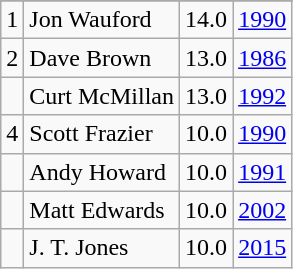<table class="wikitable">
<tr>
</tr>
<tr>
<td>1</td>
<td>Jon Wauford</td>
<td>14.0</td>
<td><a href='#'>1990</a></td>
</tr>
<tr>
<td>2</td>
<td>Dave Brown</td>
<td>13.0</td>
<td><a href='#'>1986</a></td>
</tr>
<tr>
<td></td>
<td>Curt McMillan</td>
<td>13.0</td>
<td><a href='#'>1992</a></td>
</tr>
<tr>
<td>4</td>
<td>Scott Frazier</td>
<td>10.0</td>
<td><a href='#'>1990</a></td>
</tr>
<tr>
<td></td>
<td>Andy Howard</td>
<td>10.0</td>
<td><a href='#'>1991</a></td>
</tr>
<tr>
<td></td>
<td>Matt Edwards</td>
<td>10.0</td>
<td><a href='#'>2002</a></td>
</tr>
<tr>
<td></td>
<td>J. T. Jones</td>
<td>10.0</td>
<td><a href='#'>2015</a></td>
</tr>
</table>
